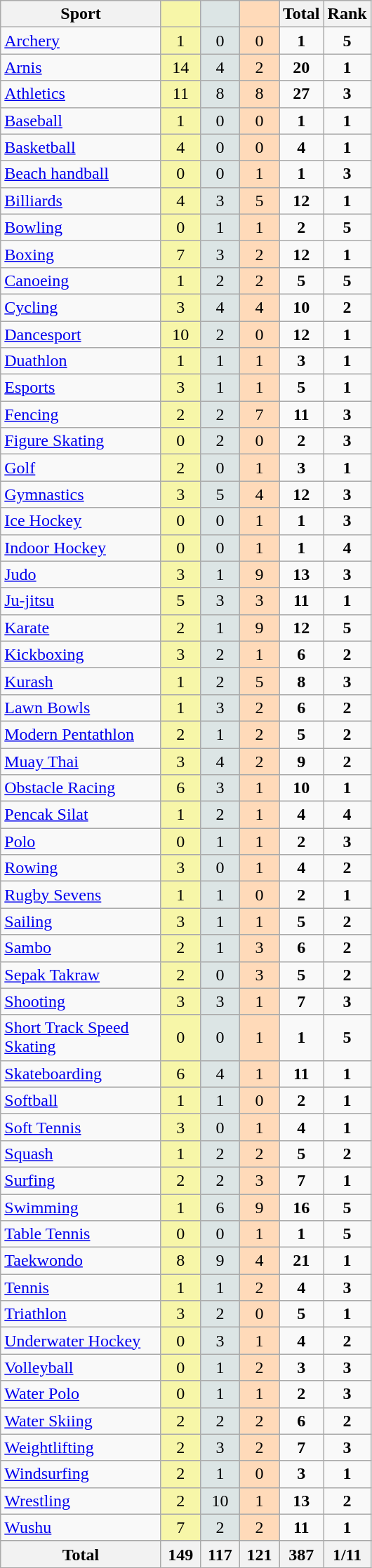<table class="wikitable sortable" style="font-size:100%; text-align:center;">
<tr>
<th width=145>Sport</th>
<th scope="col" width=30 style="background:#F7F6A8;"></th>
<th scope="col" width=30 style="background:#DCE5E5;"></th>
<th scope="col" width=30 style="background:#FFDAB9;"></th>
<th width=30>Total</th>
<th width=30>Rank</th>
</tr>
<tr>
<td align=left><a href='#'>Archery</a></td>
<td style="background:#F7F6A8;">1</td>
<td style="background:#DCE5E5;">0</td>
<td style="background:#FFDAB9;">0</td>
<td><strong>1</strong></td>
<td><strong>5</strong></td>
</tr>
<tr>
<td align=left><a href='#'>Arnis</a></td>
<td style="background:#F7F6A8;">14</td>
<td style="background:#DCE5E5;">4</td>
<td style="background:#FFDAB9;">2</td>
<td><strong>20</strong></td>
<td><strong>1</strong></td>
</tr>
<tr>
<td align=left><a href='#'>Athletics</a></td>
<td style="background:#F7F6A8;">11</td>
<td style="background:#DCE5E5;">8</td>
<td style="background:#FFDAB9;">8</td>
<td><strong>27</strong></td>
<td><strong>3</strong></td>
</tr>
<tr>
<td align=left><a href='#'>Baseball</a></td>
<td style="background:#F7F6A8;">1</td>
<td style="background:#DCE5E5;">0</td>
<td style="background:#FFDAB9;">0</td>
<td><strong>1</strong></td>
<td><strong>1</strong></td>
</tr>
<tr>
<td align=left><a href='#'>Basketball</a></td>
<td style="background:#F7F6A8;">4</td>
<td style="background:#DCE5E5;">0</td>
<td style="background:#FFDAB9;">0</td>
<td><strong>4</strong></td>
<td><strong>1</strong></td>
</tr>
<tr>
<td align=left><a href='#'>Beach handball</a></td>
<td style="background:#F7F6A8;">0</td>
<td style="background:#DCE5E5;">0</td>
<td style="background:#FFDAB9;">1</td>
<td><strong>1</strong></td>
<td><strong>3</strong></td>
</tr>
<tr>
<td align=left><a href='#'>Billiards</a></td>
<td style="background:#F7F6A8;">4</td>
<td style="background:#DCE5E5;">3</td>
<td style="background:#FFDAB9;">5</td>
<td><strong>12</strong></td>
<td><strong>1</strong></td>
</tr>
<tr>
<td align=left><a href='#'>Bowling</a></td>
<td style="background:#F7F6A8;">0</td>
<td style="background:#DCE5E5;">1</td>
<td style="background:#FFDAB9;">1</td>
<td><strong>2</strong></td>
<td><strong>5</strong></td>
</tr>
<tr>
<td align=left><a href='#'>Boxing</a></td>
<td style="background:#F7F6A8;">7</td>
<td style="background:#DCE5E5;">3</td>
<td style="background:#FFDAB9;">2</td>
<td><strong>12</strong></td>
<td><strong>1</strong></td>
</tr>
<tr>
<td align=left><a href='#'>Canoeing</a></td>
<td style="background:#F7F6A8;">1</td>
<td style="background:#DCE5E5;">2</td>
<td style="background:#FFDAB9;">2</td>
<td><strong>5</strong></td>
<td><strong>5</strong></td>
</tr>
<tr>
<td align=left><a href='#'>Cycling</a></td>
<td style="background:#F7F6A8;">3</td>
<td style="background:#DCE5E5;">4</td>
<td style="background:#FFDAB9;">4</td>
<td><strong>10</strong></td>
<td><strong>2</strong></td>
</tr>
<tr>
<td align=left><a href='#'>Dancesport</a></td>
<td style="background:#F7F6A8;">10</td>
<td style="background:#DCE5E5;">2</td>
<td style="background:#FFDAB9;">0</td>
<td><strong>12</strong></td>
<td><strong>1</strong></td>
</tr>
<tr>
<td align=left><a href='#'>Duathlon</a></td>
<td style="background:#F7F6A8;">1</td>
<td style="background:#DCE5E5;">1</td>
<td style="background:#FFDAB9;">1</td>
<td><strong>3</strong></td>
<td><strong>1</strong></td>
</tr>
<tr>
<td align=left><a href='#'>Esports</a></td>
<td style="background:#F7F6A8;">3</td>
<td style="background:#DCE5E5;">1</td>
<td style="background:#FFDAB9;">1</td>
<td><strong>5</strong></td>
<td><strong>1</strong></td>
</tr>
<tr>
<td align=left><a href='#'>Fencing</a></td>
<td style="background:#F7F6A8;">2</td>
<td style="background:#DCE5E5;">2</td>
<td style="background:#FFDAB9;">7</td>
<td><strong>11</strong></td>
<td><strong>3</strong></td>
</tr>
<tr>
<td align=left><a href='#'>Figure Skating</a></td>
<td style="background:#F7F6A8;">0</td>
<td style="background:#DCE5E5;">2</td>
<td style="background:#FFDAB9;">0</td>
<td><strong>2</strong></td>
<td><strong>3</strong></td>
</tr>
<tr>
<td align=left><a href='#'>Golf</a></td>
<td style="background:#F7F6A8;">2</td>
<td style="background:#DCE5E5;">0</td>
<td style="background:#FFDAB9;">1</td>
<td><strong>3</strong></td>
<td><strong>1</strong></td>
</tr>
<tr>
<td align=left><a href='#'>Gymnastics</a></td>
<td style="background:#F7F6A8;">3</td>
<td style="background:#DCE5E5;">5</td>
<td style="background:#FFDAB9;">4</td>
<td><strong>12</strong></td>
<td><strong>3</strong></td>
</tr>
<tr>
<td align=left><a href='#'>Ice Hockey</a></td>
<td style="background:#F7F6A8;">0</td>
<td style="background:#DCE5E5;">0</td>
<td style="background:#FFDAB9;">1</td>
<td><strong>1</strong></td>
<td><strong>3</strong></td>
</tr>
<tr>
<td align=left><a href='#'>Indoor Hockey</a></td>
<td style="background:#F7F6A8;">0</td>
<td style="background:#DCE5E5;">0</td>
<td style="background:#FFDAB9;">1</td>
<td><strong>1</strong></td>
<td><strong>4</strong></td>
</tr>
<tr>
<td align=left><a href='#'>Judo</a></td>
<td style="background:#F7F6A8;">3</td>
<td style="background:#DCE5E5;">1</td>
<td style="background:#FFDAB9;">9</td>
<td><strong>13</strong></td>
<td><strong>3</strong></td>
</tr>
<tr>
<td align=left><a href='#'>Ju-jitsu</a></td>
<td style="background:#F7F6A8;">5</td>
<td style="background:#DCE5E5;">3</td>
<td style="background:#FFDAB9;">3</td>
<td><strong>11</strong></td>
<td><strong>1</strong></td>
</tr>
<tr>
<td align=left><a href='#'>Karate</a></td>
<td style="background:#F7F6A8;">2</td>
<td style="background:#DCE5E5;">1</td>
<td style="background:#FFDAB9;">9</td>
<td><strong>12</strong></td>
<td><strong>5</strong></td>
</tr>
<tr>
<td align=left><a href='#'>Kickboxing</a></td>
<td style="background:#F7F6A8;">3</td>
<td style="background:#DCE5E5;">2</td>
<td style="background:#FFDAB9;">1</td>
<td><strong>6</strong></td>
<td><strong>2</strong></td>
</tr>
<tr>
<td align=left><a href='#'>Kurash</a></td>
<td style="background:#F7F6A8;">1</td>
<td style="background:#DCE5E5;">2</td>
<td style="background:#FFDAB9;">5</td>
<td><strong>8</strong></td>
<td><strong>3</strong></td>
</tr>
<tr>
<td align=left><a href='#'>Lawn Bowls</a></td>
<td style="background:#F7F6A8;">1</td>
<td style="background:#DCE5E5;">3</td>
<td style="background:#FFDAB9;">2</td>
<td><strong>6</strong></td>
<td><strong>2</strong></td>
</tr>
<tr>
<td align=left><a href='#'>Modern Pentathlon</a></td>
<td style="background:#F7F6A8;">2</td>
<td style="background:#DCE5E5;">1</td>
<td style="background:#FFDAB9;">2</td>
<td><strong>5</strong></td>
<td><strong>2</strong></td>
</tr>
<tr>
<td align=left><a href='#'>Muay Thai</a></td>
<td style="background:#F7F6A8;">3</td>
<td style="background:#DCE5E5;">4</td>
<td style="background:#FFDAB9;">2</td>
<td><strong>9</strong></td>
<td><strong>2</strong></td>
</tr>
<tr>
<td align=left><a href='#'>Obstacle Racing</a></td>
<td style="background:#F7F6A8;">6</td>
<td style="background:#DCE5E5;">3</td>
<td style="background:#FFDAB9;">1</td>
<td><strong>10</strong></td>
<td><strong>1</strong></td>
</tr>
<tr>
<td align=left><a href='#'>Pencak Silat</a></td>
<td style="background:#F7F6A8;">1</td>
<td style="background:#DCE5E5;">2</td>
<td style="background:#FFDAB9;">1</td>
<td><strong>4</strong></td>
<td><strong>4</strong></td>
</tr>
<tr>
<td align=left><a href='#'>Polo</a></td>
<td style="background:#F7F6A8;">0</td>
<td style="background:#DCE5E5;">1</td>
<td style="background:#FFDAB9;">1</td>
<td><strong>2</strong></td>
<td><strong>3</strong></td>
</tr>
<tr>
<td align=left><a href='#'>Rowing</a></td>
<td style="background:#F7F6A8;">3</td>
<td style="background:#DCE5E5;">0</td>
<td style="background:#FFDAB9;">1</td>
<td><strong>4</strong></td>
<td><strong>2</strong></td>
</tr>
<tr>
<td align=left><a href='#'>Rugby Sevens</a></td>
<td style="background:#F7F6A8;">1</td>
<td style="background:#DCE5E5;">1</td>
<td style="background:#FFDAB9;">0</td>
<td><strong>2</strong></td>
<td><strong>1</strong></td>
</tr>
<tr>
<td align=left><a href='#'>Sailing</a></td>
<td style="background:#F7F6A8;">3</td>
<td style="background:#DCE5E5;">1</td>
<td style="background:#FFDAB9;">1</td>
<td><strong>5</strong></td>
<td><strong>2</strong></td>
</tr>
<tr>
<td align=left><a href='#'>Sambo</a></td>
<td style="background:#F7F6A8;">2</td>
<td style="background:#DCE5E5;">1</td>
<td style="background:#FFDAB9;">3</td>
<td><strong>6</strong></td>
<td><strong>2</strong></td>
</tr>
<tr>
<td align=left><a href='#'>Sepak Takraw</a></td>
<td style="background:#F7F6A8;">2</td>
<td style="background:#DCE5E5;">0</td>
<td style="background:#FFDAB9;">3</td>
<td><strong>5</strong></td>
<td><strong>2</strong></td>
</tr>
<tr>
<td align=left><a href='#'>Shooting</a></td>
<td style="background:#F7F6A8;">3</td>
<td style="background:#DCE5E5;">3</td>
<td style="background:#FFDAB9;">1</td>
<td><strong>7</strong></td>
<td><strong>3</strong></td>
</tr>
<tr>
<td align=left><a href='#'>Short Track Speed Skating</a></td>
<td style="background:#F7F6A8;">0</td>
<td style="background:#DCE5E5;">0</td>
<td style="background:#FFDAB9;">1</td>
<td><strong>1</strong></td>
<td><strong>5</strong></td>
</tr>
<tr>
<td align=left><a href='#'>Skateboarding</a></td>
<td style="background:#F7F6A8;">6</td>
<td style="background:#DCE5E5;">4</td>
<td style="background:#FFDAB9;">1</td>
<td><strong>11</strong></td>
<td><strong>1</strong></td>
</tr>
<tr>
<td align=left><a href='#'>Softball</a></td>
<td style="background:#F7F6A8;">1</td>
<td style="background:#DCE5E5;">1</td>
<td style="background:#FFDAB9;">0</td>
<td><strong>2</strong></td>
<td><strong>1</strong></td>
</tr>
<tr>
<td align=left><a href='#'>Soft Tennis</a></td>
<td style="background:#F7F6A8;">3</td>
<td style="background:#DCE5E5;">0</td>
<td style="background:#FFDAB9;">1</td>
<td><strong>4</strong></td>
<td><strong>1</strong></td>
</tr>
<tr>
<td align=left><a href='#'>Squash</a></td>
<td style="background:#F7F6A8;">1</td>
<td style="background:#DCE5E5;">2</td>
<td style="background:#FFDAB9;">2</td>
<td><strong>5</strong></td>
<td><strong>2</strong></td>
</tr>
<tr>
<td align=left><a href='#'>Surfing</a></td>
<td style="background:#F7F6A8;">2</td>
<td style="background:#DCE5E5;">2</td>
<td style="background:#FFDAB9;">3</td>
<td><strong>7</strong></td>
<td><strong>1</strong></td>
</tr>
<tr>
<td align="left"><a href='#'>Swimming</a></td>
<td style="background:#F7F6A8;">1</td>
<td style="background:#DCE5E5;">6</td>
<td style="background:#FFDAB9;">9</td>
<td><strong>16</strong></td>
<td><strong>5</strong></td>
</tr>
<tr>
<td align=left><a href='#'>Table Tennis</a></td>
<td style="background:#F7F6A8;">0</td>
<td style="background:#DCE5E5;">0</td>
<td style="background:#FFDAB9;">1</td>
<td><strong>1</strong></td>
<td><strong>5</strong></td>
</tr>
<tr>
<td align=left><a href='#'>Taekwondo</a></td>
<td style="background:#F7F6A8;">8</td>
<td style="background:#DCE5E5;">9</td>
<td style="background:#FFDAB9;">4</td>
<td><strong>21</strong></td>
<td><strong>1</strong></td>
</tr>
<tr>
<td align=left><a href='#'>Tennis</a></td>
<td style="background:#F7F6A8;">1</td>
<td style="background:#DCE5E5;">1</td>
<td style="background:#FFDAB9;">2</td>
<td><strong>4</strong></td>
<td><strong>3</strong></td>
</tr>
<tr>
<td align=left><a href='#'>Triathlon</a></td>
<td style="background:#F7F6A8;">3</td>
<td style="background:#DCE5E5;">2</td>
<td style="background:#FFDAB9;">0</td>
<td><strong>5</strong></td>
<td><strong>1</strong></td>
</tr>
<tr>
<td align=left><a href='#'>Underwater Hockey</a></td>
<td style="background:#F7F6A8;">0</td>
<td style="background:#DCE5E5;">3</td>
<td style="background:#FFDAB9;">1</td>
<td><strong>4</strong></td>
<td><strong>2</strong></td>
</tr>
<tr>
<td align=left><a href='#'>Volleyball</a></td>
<td style="background:#F7F6A8;">0</td>
<td style="background:#DCE5E5;">1</td>
<td style="background:#FFDAB9;">2</td>
<td><strong>3</strong></td>
<td><strong>3</strong></td>
</tr>
<tr>
<td align="left"><a href='#'>Water Polo</a></td>
<td style="background:#F7F6A8;">0</td>
<td style="background:#DCE5E5;">1</td>
<td style="background:#FFDAB9;">1</td>
<td><strong>2</strong></td>
<td><strong>3</strong></td>
</tr>
<tr>
<td align=left><a href='#'>Water Skiing</a></td>
<td style="background:#F7F6A8;">2</td>
<td style="background:#DCE5E5;">2</td>
<td style="background:#FFDAB9;">2</td>
<td><strong>6</strong></td>
<td><strong>2</strong></td>
</tr>
<tr>
<td align=left><a href='#'>Weightlifting</a></td>
<td style="background:#F7F6A8;">2</td>
<td style="background:#DCE5E5;">3</td>
<td style="background:#FFDAB9;">2</td>
<td><strong>7</strong></td>
<td><strong>3</strong></td>
</tr>
<tr>
<td align=left><a href='#'>Windsurfing</a></td>
<td style="background:#F7F6A8;">2</td>
<td style="background:#DCE5E5;">1</td>
<td style="background:#FFDAB9;">0</td>
<td><strong>3</strong></td>
<td><strong>1</strong></td>
</tr>
<tr>
<td align=left><a href='#'>Wrestling</a></td>
<td style="background:#F7F6A8;">2</td>
<td style="background:#DCE5E5;">10</td>
<td style="background:#FFDAB9;">1</td>
<td><strong>13</strong></td>
<td><strong>2</strong></td>
</tr>
<tr>
<td align=left><a href='#'>Wushu</a></td>
<td style="background:#F7F6A8;">7</td>
<td style="background:#DCE5E5;">2</td>
<td style="background:#FFDAB9;">2</td>
<td><strong>11</strong></td>
<td><strong>1</strong></td>
</tr>
<tr>
</tr>
<tr class="sortbottom">
<th>Total</th>
<th>149</th>
<th>117</th>
<th>121</th>
<th>387</th>
<th><strong>1/11</strong></th>
</tr>
</table>
